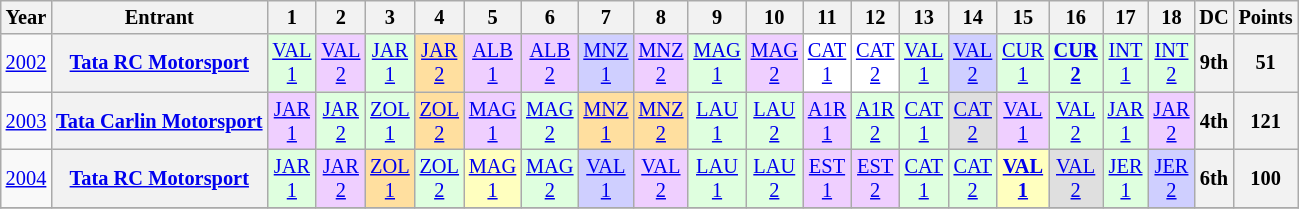<table class="wikitable" style="text-align:center; font-size:85%">
<tr>
<th>Year</th>
<th>Entrant</th>
<th>1</th>
<th>2</th>
<th>3</th>
<th>4</th>
<th>5</th>
<th>6</th>
<th>7</th>
<th>8</th>
<th>9</th>
<th>10</th>
<th>11</th>
<th>12</th>
<th>13</th>
<th>14</th>
<th>15</th>
<th>16</th>
<th>17</th>
<th>18</th>
<th>DC</th>
<th>Points</th>
</tr>
<tr>
<td><a href='#'>2002</a></td>
<th nowrap><a href='#'>Tata RC Motorsport</a></th>
<td bgcolor="#DFFFDF"><a href='#'>VAL<br>1</a><br></td>
<td bgcolor="#EFCFFF"><a href='#'>VAL<br>2</a><br></td>
<td bgcolor="#DFFFDF"><a href='#'>JAR<br>1</a><br></td>
<td bgcolor="#FFDF9F"><a href='#'>JAR<br>2</a><br></td>
<td bgcolor="#EFCFFF"><a href='#'>ALB<br>1</a><br></td>
<td bgcolor="#EFCFFF"><a href='#'>ALB<br>2</a><br></td>
<td bgcolor="#cfcfff"><a href='#'>MNZ<br>1</a><br></td>
<td bgcolor="#EFCFFF"><a href='#'>MNZ<br>2</a><br></td>
<td bgcolor="#DFFFDF"><a href='#'>MAG<br>1</a><br></td>
<td bgcolor="#EFCFFF"><a href='#'>MAG<br>2</a><br></td>
<td bgcolor="#FFFFFF"><a href='#'>CAT<br>1</a><br></td>
<td bgcolor="#FFFFFF"><a href='#'>CAT<br>2</a><br></td>
<td bgcolor="#DFFFDF"><a href='#'>VAL<br>1</a><br></td>
<td bgcolor="#cfcfff"><a href='#'>VAL<br>2</a><br></td>
<td bgcolor="#DFFFDF"><a href='#'>CUR<br>1</a><br></td>
<td bgcolor="#DFFFDF"><strong><a href='#'>CUR<br>2</a></strong><br></td>
<td bgcolor="#DFFFDF"><a href='#'>INT<br>1</a><br></td>
<td bgcolor="#DFFFDF"><a href='#'>INT<br>2</a><br></td>
<th>9th</th>
<th>51</th>
</tr>
<tr>
<td><a href='#'>2003</a></td>
<th nowrap><a href='#'>Tata Carlin Motorsport</a></th>
<td bgcolor="#EFCFFF"><a href='#'>JAR<br>1</a><br></td>
<td bgcolor="#DFFFDF"><a href='#'>JAR<br>2</a><br></td>
<td bgcolor="#DFFFDF"><a href='#'>ZOL<br>1</a><br></td>
<td bgcolor="#FFDF9F"><a href='#'>ZOL<br>2</a><br></td>
<td bgcolor="#EFCFFF"><a href='#'>MAG<br>1</a><br></td>
<td bgcolor="#DFFFDF"><a href='#'>MAG<br>2</a><br></td>
<td bgcolor="#FFDF9F"><a href='#'>MNZ<br>1</a><br></td>
<td bgcolor="#FFDF9F"><a href='#'>MNZ<br>2</a><br></td>
<td bgcolor="#DFFFDF"><a href='#'>LAU<br>1</a><br></td>
<td bgcolor="#DFFFDF"><a href='#'>LAU<br>2</a><br></td>
<td bgcolor="#EFCFFF"><a href='#'>A1R<br>1</a><br></td>
<td bgcolor="#DFFFDF"><a href='#'>A1R<br>2</a><br></td>
<td bgcolor="#DFFFDF"><a href='#'>CAT<br>1</a><br></td>
<td bgcolor="#DFDFDF"><a href='#'>CAT<br>2</a><br></td>
<td bgcolor="#EFCFFF"><a href='#'>VAL<br>1</a><br></td>
<td bgcolor="#DFFFDF"><a href='#'>VAL<br>2</a><br></td>
<td bgcolor="#DFFFDF"><a href='#'>JAR<br>1</a><br></td>
<td bgcolor="#EFCFFF"><a href='#'>JAR<br>2</a><br></td>
<th>4th</th>
<th>121</th>
</tr>
<tr>
<td><a href='#'>2004</a></td>
<th nowrap><a href='#'>Tata RC Motorsport</a></th>
<td style="background:#DFFFDF;"><a href='#'>JAR<br>1</a><br></td>
<td style="background:#EFCFFF;"><a href='#'>JAR<br>2</a><br></td>
<td style="background:#FFDF9F;"><a href='#'>ZOL<br>1</a><br></td>
<td style="background:#DFFFDF;"><a href='#'>ZOL<br>2</a><br></td>
<td style="background:#FFFFBF;"><a href='#'>MAG<br>1</a><br></td>
<td style="background:#DFFFDF;"><a href='#'>MAG<br>2</a><br></td>
<td style="background:#CFCFFF;"><a href='#'>VAL<br>1</a><br></td>
<td style="background:#EFCFFF;"><a href='#'>VAL<br>2</a><br></td>
<td style="background:#DFFFDF;"><a href='#'>LAU<br>1</a><br></td>
<td style="background:#DFFFDF;"><a href='#'>LAU<br>2</a><br></td>
<td style="background:#EFCFFF;"><a href='#'>EST<br>1</a><br></td>
<td style="background:#EFCFFF;"><a href='#'>EST<br>2</a><br></td>
<td style="background:#DFFFDF;"><a href='#'>CAT<br>1</a><br></td>
<td style="background:#DFFFDF;"><a href='#'>CAT<br>2</a><br></td>
<td style="background:#FFFFBF;"><strong><a href='#'>VAL<br>1</a></strong><br></td>
<td style="background:#DFDFDF;"><a href='#'>VAL<br>2</a><br></td>
<td style="background:#DFFFDF;"><a href='#'>JER<br>1</a><br></td>
<td style="background:#CFCFFF;"><a href='#'>JER<br>2</a><br></td>
<th>6th</th>
<th>100</th>
</tr>
<tr>
</tr>
</table>
